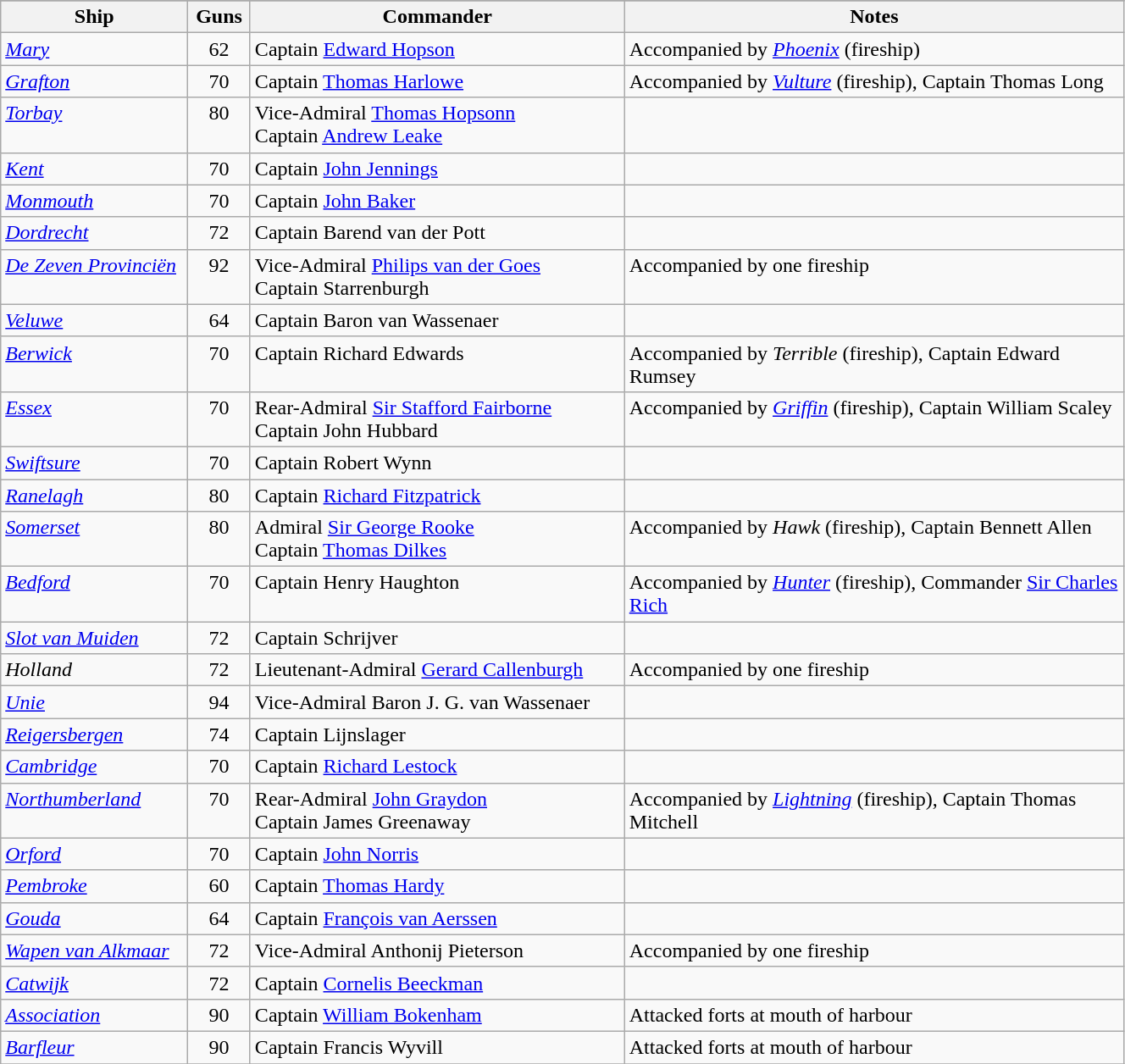<table class="wikitable" style="width:70%">
<tr>
</tr>
<tr valign="top">
<th style="width:15%">Ship</th>
<th style="width:5%">Guns</th>
<th style="width:30%">Commander</th>
<th style="width:40%">Notes</th>
</tr>
<tr valign="top">
<td><a href='#'><em>Mary</em></a></td>
<td style="text-align:center">62</td>
<td>Captain <a href='#'>Edward Hopson</a></td>
<td>Accompanied by <a href='#'><em>Phoenix</em></a> (fireship)</td>
</tr>
<tr valign="top">
<td><a href='#'><em>Grafton</em></a></td>
<td style="text-align:center">70</td>
<td>Captain <a href='#'>Thomas Harlowe</a></td>
<td>Accompanied by <a href='#'><em>Vulture</em></a> (fireship), Captain Thomas Long</td>
</tr>
<tr valign="top">
<td><a href='#'><em>Torbay</em></a></td>
<td style="text-align:center">80</td>
<td>Vice-Admiral <a href='#'>Thomas Hopsonn</a><br>Captain <a href='#'>Andrew Leake</a></td>
<td></td>
</tr>
<tr valign="top">
<td><a href='#'><em>Kent</em></a></td>
<td style="text-align:center">70</td>
<td>Captain <a href='#'>John Jennings</a></td>
<td></td>
</tr>
<tr valign="top">
<td><a href='#'><em>Monmouth</em></a></td>
<td style="text-align:center">70</td>
<td>Captain <a href='#'>John Baker</a></td>
<td></td>
</tr>
<tr valign="top">
<td><a href='#'><em>Dordrecht</em></a></td>
<td style="text-align:center">72</td>
<td>Captain Barend van der Pott</td>
<td></td>
</tr>
<tr valign="top">
<td><a href='#'><em>De Zeven Provinciën</em></a></td>
<td style="text-align:center">92</td>
<td>Vice-Admiral <a href='#'>Philips van der Goes</a><br>Captain Starrenburgh</td>
<td>Accompanied by one fireship</td>
</tr>
<tr valign="top">
<td><a href='#'><em>Veluwe</em></a></td>
<td style="text-align:center">64</td>
<td>Captain Baron van Wassenaer</td>
<td></td>
</tr>
<tr valign="top">
<td><a href='#'><em>Berwick</em></a></td>
<td style="text-align:center">70</td>
<td>Captain Richard Edwards</td>
<td>Accompanied by <em>Terrible</em> (fireship), Captain Edward Rumsey</td>
</tr>
<tr valign="top">
<td><a href='#'><em>Essex</em></a></td>
<td style="text-align:center">70</td>
<td>Rear-Admiral <a href='#'>Sir Stafford Fairborne</a><br>Captain John Hubbard</td>
<td>Accompanied by <a href='#'><em>Griffin</em></a> (fireship), Captain William Scaley</td>
</tr>
<tr valign="top">
<td><a href='#'><em>Swiftsure</em></a></td>
<td style="text-align:center">70</td>
<td>Captain Robert Wynn</td>
<td></td>
</tr>
<tr valign="top">
<td><a href='#'><em>Ranelagh</em></a></td>
<td style="text-align:center">80</td>
<td>Captain <a href='#'>Richard Fitzpatrick</a></td>
<td></td>
</tr>
<tr valign="top">
<td><a href='#'><em>Somerset</em></a></td>
<td style="text-align:center">80</td>
<td>Admiral <a href='#'>Sir George Rooke</a><br>Captain <a href='#'>Thomas Dilkes</a></td>
<td>Accompanied by <em>Hawk</em> (fireship), Captain Bennett Allen</td>
</tr>
<tr valign="top">
<td><a href='#'><em>Bedford</em></a></td>
<td style="text-align:center">70</td>
<td>Captain Henry Haughton</td>
<td>Accompanied by <a href='#'><em>Hunter</em></a> (fireship), Commander <a href='#'>Sir Charles Rich</a></td>
</tr>
<tr valign="top">
<td><a href='#'><em>Slot van Muiden</em></a></td>
<td style="text-align:center">72</td>
<td>Captain Schrijver</td>
<td></td>
</tr>
<tr valign="top">
<td><em>Holland</em></td>
<td style="text-align:center">72</td>
<td>Lieutenant-Admiral <a href='#'>Gerard Callenburgh</a></td>
<td>Accompanied by one fireship</td>
</tr>
<tr valign="top">
<td><a href='#'><em>Unie</em></a></td>
<td style="text-align:center">94</td>
<td>Vice-Admiral Baron J. G. van Wassenaer</td>
<td></td>
</tr>
<tr valign="top">
<td><a href='#'><em>Reigersbergen</em></a></td>
<td style="text-align:center">74</td>
<td>Captain Lijnslager</td>
<td></td>
</tr>
<tr valign="top">
<td><a href='#'><em>Cambridge</em></a></td>
<td style="text-align:center">70</td>
<td>Captain <a href='#'>Richard Lestock</a></td>
<td></td>
</tr>
<tr valign="top">
<td><a href='#'><em>Northumberland</em></a></td>
<td style="text-align:center">70</td>
<td>Rear-Admiral <a href='#'>John Graydon</a><br>Captain James Greenaway</td>
<td>Accompanied by <a href='#'><em>Lightning</em></a> (fireship), Captain Thomas Mitchell</td>
</tr>
<tr valign="top">
<td><a href='#'><em>Orford</em></a></td>
<td style="text-align:center">70</td>
<td>Captain <a href='#'>John Norris</a></td>
<td></td>
</tr>
<tr valign="top">
<td><a href='#'><em>Pembroke</em></a></td>
<td style="text-align:center">60</td>
<td>Captain <a href='#'>Thomas Hardy</a></td>
<td></td>
</tr>
<tr valign="top">
<td><a href='#'><em>Gouda</em></a></td>
<td style="text-align:center">64</td>
<td>Captain <a href='#'>François van Aerssen</a></td>
<td></td>
</tr>
<tr valign="top">
<td><em><a href='#'>Wapen van Alkmaar</a></em></td>
<td style="text-align:center">72</td>
<td>Vice-Admiral Anthonij Pieterson</td>
<td>Accompanied by one fireship</td>
</tr>
<tr valign="top">
<td><a href='#'><em>Catwijk</em></a></td>
<td style="text-align:center">72</td>
<td>Captain <a href='#'>Cornelis Beeckman</a></td>
<td></td>
</tr>
<tr valign="top">
<td><a href='#'><em>Association</em></a></td>
<td style="text-align:center">90</td>
<td>Captain <a href='#'>William Bokenham</a></td>
<td>Attacked forts at mouth of harbour</td>
</tr>
<tr valign="top">
<td><a href='#'><em>Barfleur</em></a></td>
<td style="text-align:center">90</td>
<td>Captain Francis Wyvill</td>
<td>Attacked forts at mouth of harbour</td>
</tr>
<tr>
</tr>
</table>
